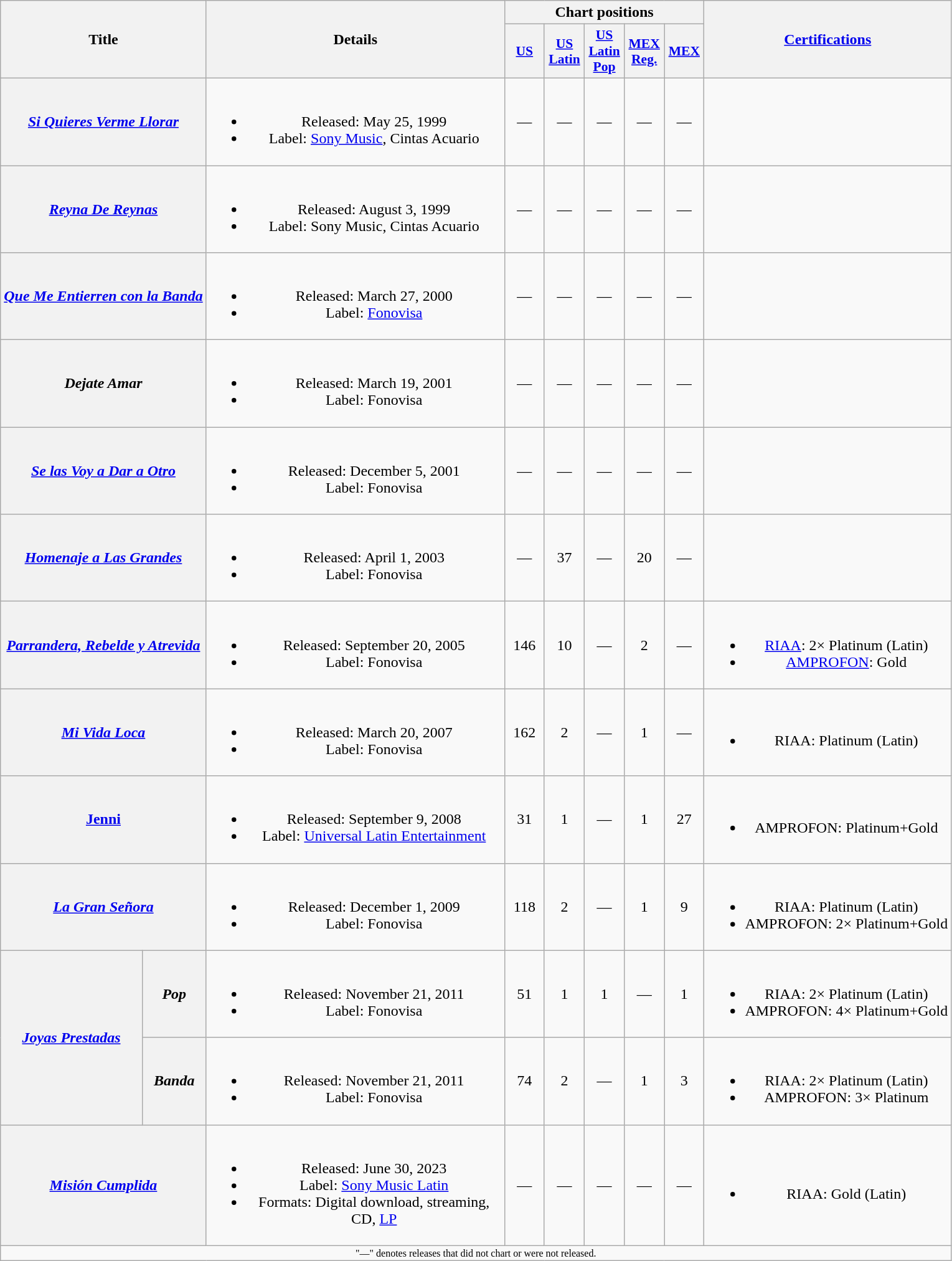<table class="wikitable plainrowheaders" style="text-align:center;">
<tr>
<th scope="col" colspan="2" rowspan="2" style="width:10em;">Title</th>
<th scope="col" rowspan="2" style="width:19.5em;">Details</th>
<th scope="col" colspan="5">Chart positions</th>
<th scope="col" rowspan="2"><a href='#'>Certifications</a></th>
</tr>
<tr>
<th scope="col" style="width:2.5em;font-size:90%;"><a href='#'>US</a><br></th>
<th scope="col" style="width:2.5em;font-size:90%;"><a href='#'>US<br>Latin</a><br></th>
<th scope="col" style="width:2.5em;font-size:90%;"><a href='#'>US<br>Latin<br>Pop</a><br></th>
<th scope="col" style="width:2.5em;font-size:90%;"><a href='#'>MEX<br>Reg.</a><br></th>
<th scope="col" style="width:2.5em;font-size:90%;"><a href='#'>MEX</a><br></th>
</tr>
<tr>
<th scope="row" colspan="2"><em><a href='#'>Si Quieres Verme Llorar</a></em></th>
<td><br><ul><li>Released: May 25, 1999</li><li>Label: <a href='#'>Sony Music</a>, Cintas Acuario</li></ul></td>
<td>—</td>
<td>—</td>
<td>—</td>
<td>—</td>
<td>—</td>
<td></td>
</tr>
<tr>
<th scope="row" colspan="2"><em><a href='#'>Reyna De Reynas</a></em></th>
<td><br><ul><li>Released: August 3, 1999</li><li>Label: Sony Music, Cintas Acuario</li></ul></td>
<td>—</td>
<td>—</td>
<td>—</td>
<td>—</td>
<td>—</td>
<td></td>
</tr>
<tr>
<th scope="row" colspan="2"><em><a href='#'>Que Me Entierren con la Banda</a></em></th>
<td><br><ul><li>Released: March 27, 2000</li><li>Label: <a href='#'>Fonovisa</a></li></ul></td>
<td>—</td>
<td>—</td>
<td>—</td>
<td>—</td>
<td>—</td>
<td></td>
</tr>
<tr>
<th scope="row" colspan="2"><em>Dejate Amar</em></th>
<td><br><ul><li>Released: March 19, 2001</li><li>Label: Fonovisa</li></ul></td>
<td>—</td>
<td>—</td>
<td>—</td>
<td>—</td>
<td>—</td>
<td></td>
</tr>
<tr>
<th scope="row" colspan="2"><em><a href='#'>Se las Voy a Dar a Otro</a></em></th>
<td><br><ul><li>Released: December 5, 2001</li><li>Label: Fonovisa</li></ul></td>
<td>—</td>
<td>—</td>
<td>—</td>
<td>—</td>
<td>—</td>
<td></td>
</tr>
<tr>
<th scope="row" colspan="2"><em><a href='#'>Homenaje a Las Grandes</a></em></th>
<td><br><ul><li>Released: April 1, 2003</li><li>Label: Fonovisa</li></ul></td>
<td>—</td>
<td>37</td>
<td>—</td>
<td>20</td>
<td>—</td>
<td></td>
</tr>
<tr>
<th scope="row" colspan="2"><em><a href='#'>Parrandera, Rebelde y Atrevida</a></em></th>
<td><br><ul><li>Released: September 20, 2005</li><li>Label: Fonovisa</li></ul></td>
<td>146</td>
<td>10</td>
<td>—</td>
<td>2</td>
<td>—</td>
<td><br><ul><li><a href='#'>RIAA</a>: 2× Platinum (Latin)</li><li><a href='#'>AMPROFON</a>: Gold</li></ul></td>
</tr>
<tr>
<th scope="row" colspan="2"><em><a href='#'>Mi Vida Loca</a></em></th>
<td><br><ul><li>Released: March 20, 2007</li><li>Label: Fonovisa</li></ul></td>
<td>162</td>
<td>2</td>
<td>—</td>
<td>1</td>
<td>—</td>
<td><br><ul><li>RIAA: Platinum (Latin)</li></ul></td>
</tr>
<tr>
<th scope="row" colspan="2"><em><a href='#'></em>Jenni<em></a></em></th>
<td><br><ul><li>Released: September 9, 2008</li><li>Label: <a href='#'>Universal Latin Entertainment</a></li></ul></td>
<td>31</td>
<td>1</td>
<td>—</td>
<td>1</td>
<td>27</td>
<td><br><ul><li>AMPROFON: Platinum+Gold</li></ul></td>
</tr>
<tr>
<th scope="row" colspan="2"><em><a href='#'>La Gran Señora</a></em></th>
<td><br><ul><li>Released: December 1, 2009</li><li>Label: Fonovisa</li></ul></td>
<td>118</td>
<td>2</td>
<td>—</td>
<td>1</td>
<td>9</td>
<td><br><ul><li>RIAA: Platinum (Latin)</li><li>AMPROFON: 2× Platinum+Gold</li></ul></td>
</tr>
<tr>
<th scope="row" rowspan="2"><em><a href='#'>Joyas Prestadas</a></em></th>
<th scope="row"><em>Pop</em></th>
<td><br><ul><li>Released: November 21, 2011</li><li>Label: Fonovisa</li></ul></td>
<td>51</td>
<td>1</td>
<td>1</td>
<td>—</td>
<td>1</td>
<td><br><ul><li>RIAA: 2× Platinum (Latin)</li><li>AMPROFON: 4× Platinum+Gold</li></ul></td>
</tr>
<tr>
<th scope="row"><em>Banda</em></th>
<td><br><ul><li>Released: November 21, 2011</li><li>Label: Fonovisa</li></ul></td>
<td>74</td>
<td>2</td>
<td>—</td>
<td>1</td>
<td>3</td>
<td><br><ul><li>RIAA: 2× Platinum (Latin)</li><li>AMPROFON: 3× Platinum</li></ul></td>
</tr>
<tr>
<th scope="row" colspan="2"><em><a href='#'>Misión Cumplida</a></em></th>
<td><br><ul><li>Released: June 30, 2023</li><li>Label: <a href='#'>Sony Music Latin</a></li><li>Formats: Digital download, streaming, CD, <a href='#'>LP</a></li></ul></td>
<td>—</td>
<td>—</td>
<td>—</td>
<td>—</td>
<td>—</td>
<td><br><ul><li>RIAA: Gold (Latin)</li></ul></td>
</tr>
<tr>
<td colspan="20" style="font-size: 8pt" align=center>"—" denotes releases that did not chart or were not released.</td>
</tr>
</table>
